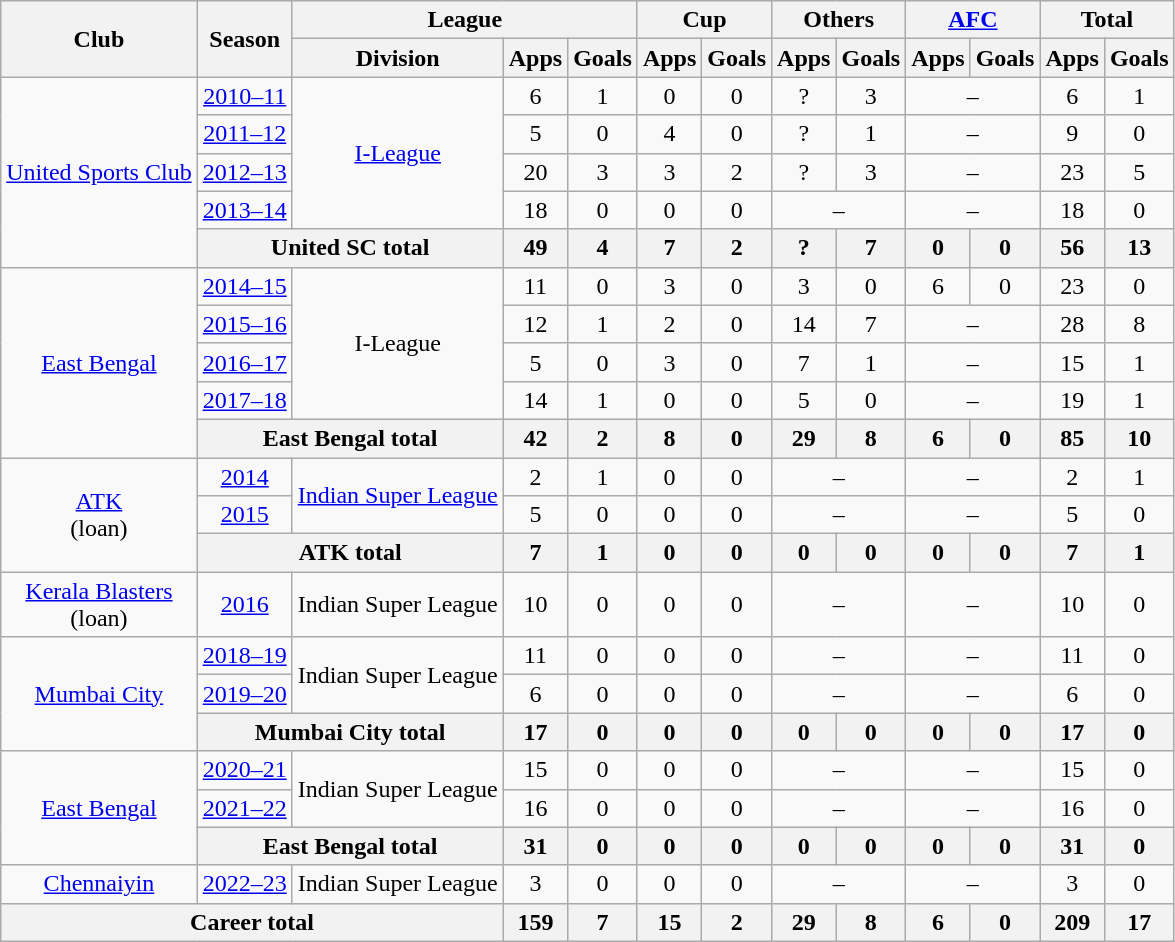<table class="wikitable" style="font-size; text-align:center;">
<tr>
<th rowspan="2">Club</th>
<th rowspan="2">Season</th>
<th colspan="3">League</th>
<th colspan="2">Cup</th>
<th colspan="2">Others</th>
<th colspan="2"><a href='#'>AFC</a></th>
<th colspan="2">Total</th>
</tr>
<tr>
<th>Division</th>
<th>Apps</th>
<th>Goals</th>
<th>Apps</th>
<th>Goals</th>
<th>Apps</th>
<th>Goals</th>
<th>Apps</th>
<th>Goals</th>
<th>Apps</th>
<th>Goals</th>
</tr>
<tr>
<td rowspan="5"><a href='#'>United Sports Club</a></td>
<td><a href='#'>2010–11</a></td>
<td rowspan="4"><a href='#'>I-League</a></td>
<td>6</td>
<td>1</td>
<td>0</td>
<td>0</td>
<td>?</td>
<td>3</td>
<td colspan="2">–</td>
<td>6</td>
<td>1</td>
</tr>
<tr>
<td><a href='#'>2011–12</a></td>
<td>5</td>
<td>0</td>
<td>4</td>
<td>0</td>
<td>?</td>
<td>1</td>
<td colspan="2">–</td>
<td>9</td>
<td>0</td>
</tr>
<tr>
<td><a href='#'>2012–13</a></td>
<td>20</td>
<td>3</td>
<td>3</td>
<td>2</td>
<td>?</td>
<td>3</td>
<td colspan="2">–</td>
<td>23</td>
<td>5</td>
</tr>
<tr>
<td><a href='#'>2013–14</a></td>
<td>18</td>
<td>0</td>
<td>0</td>
<td>0</td>
<td colspan="2">–</td>
<td colspan="2">–</td>
<td>18</td>
<td>0</td>
</tr>
<tr>
<th colspan="2">United SC total</th>
<th>49</th>
<th>4</th>
<th>7</th>
<th>2</th>
<th>?</th>
<th>7</th>
<th>0</th>
<th>0</th>
<th>56</th>
<th>13</th>
</tr>
<tr>
<td rowspan="5"><a href='#'>East Bengal</a></td>
<td><a href='#'>2014–15</a></td>
<td rowspan="4">I-League</td>
<td>11</td>
<td>0</td>
<td>3</td>
<td>0</td>
<td>3</td>
<td>0</td>
<td>6</td>
<td>0</td>
<td>23</td>
<td>0</td>
</tr>
<tr>
<td><a href='#'>2015–16</a></td>
<td>12</td>
<td>1</td>
<td>2</td>
<td>0</td>
<td>14</td>
<td>7</td>
<td colspan="2">–</td>
<td>28</td>
<td>8</td>
</tr>
<tr>
<td><a href='#'>2016–17</a></td>
<td>5</td>
<td>0</td>
<td>3</td>
<td>0</td>
<td>7</td>
<td>1</td>
<td colspan="2">–</td>
<td>15</td>
<td>1</td>
</tr>
<tr>
<td><a href='#'>2017–18</a></td>
<td>14</td>
<td>1</td>
<td>0</td>
<td>0</td>
<td>5</td>
<td>0</td>
<td colspan="2">–</td>
<td>19</td>
<td>1</td>
</tr>
<tr>
<th colspan="2">East Bengal total</th>
<th>42</th>
<th>2</th>
<th>8</th>
<th>0</th>
<th>29</th>
<th>8</th>
<th>6</th>
<th>0</th>
<th>85</th>
<th>10</th>
</tr>
<tr>
<td rowspan="3"><a href='#'>ATK</a> <br>(loan)</td>
<td><a href='#'>2014</a></td>
<td rowspan="2"><a href='#'>Indian Super League</a></td>
<td>2</td>
<td>1</td>
<td>0</td>
<td>0</td>
<td colspan="2">–</td>
<td colspan="2">–</td>
<td>2</td>
<td>1</td>
</tr>
<tr>
<td><a href='#'>2015</a></td>
<td>5</td>
<td>0</td>
<td>0</td>
<td>0</td>
<td colspan="2">–</td>
<td colspan="2">–</td>
<td>5</td>
<td>0</td>
</tr>
<tr>
<th colspan="2">ATK total</th>
<th>7</th>
<th>1</th>
<th>0</th>
<th>0</th>
<th>0</th>
<th>0</th>
<th>0</th>
<th>0</th>
<th>7</th>
<th>1</th>
</tr>
<tr>
<td rowspan="1"><a href='#'>Kerala Blasters</a> <br>(loan)</td>
<td><a href='#'>2016</a></td>
<td rowspan="1">Indian Super League</td>
<td>10</td>
<td>0</td>
<td>0</td>
<td>0</td>
<td colspan="2">–</td>
<td colspan="2">–</td>
<td>10</td>
<td>0</td>
</tr>
<tr>
<td rowspan="3"><a href='#'>Mumbai City</a></td>
<td><a href='#'>2018–19</a></td>
<td rowspan="2">Indian Super League</td>
<td>11</td>
<td>0</td>
<td>0</td>
<td>0</td>
<td colspan="2">–</td>
<td colspan="2">–</td>
<td>11</td>
<td>0</td>
</tr>
<tr>
<td><a href='#'>2019–20</a></td>
<td>6</td>
<td>0</td>
<td>0</td>
<td>0</td>
<td colspan="2">–</td>
<td colspan="2">–</td>
<td>6</td>
<td>0</td>
</tr>
<tr>
<th colspan="2">Mumbai City total</th>
<th>17</th>
<th>0</th>
<th>0</th>
<th>0</th>
<th>0</th>
<th>0</th>
<th>0</th>
<th>0</th>
<th>17</th>
<th>0</th>
</tr>
<tr>
<td rowspan="3"><a href='#'>East Bengal</a></td>
<td><a href='#'>2020–21</a></td>
<td rowspan="2">Indian Super League</td>
<td>15</td>
<td>0</td>
<td>0</td>
<td>0</td>
<td colspan="2">–</td>
<td colspan="2">–</td>
<td>15</td>
<td>0</td>
</tr>
<tr>
<td><a href='#'>2021–22</a></td>
<td>16</td>
<td>0</td>
<td>0</td>
<td>0</td>
<td colspan="2">–</td>
<td colspan="2">–</td>
<td>16</td>
<td>0</td>
</tr>
<tr>
<th colspan="2">East Bengal total</th>
<th>31</th>
<th>0</th>
<th>0</th>
<th>0</th>
<th>0</th>
<th>0</th>
<th>0</th>
<th>0</th>
<th>31</th>
<th>0</th>
</tr>
<tr>
<td rowspan="1"><a href='#'>Chennaiyin</a></td>
<td><a href='#'>2022–23</a></td>
<td rowspan="1">Indian Super League</td>
<td>3</td>
<td>0</td>
<td>0</td>
<td>0</td>
<td colspan="2">–</td>
<td colspan="2">–</td>
<td>3</td>
<td>0</td>
</tr>
<tr>
<th colspan="3">Career total</th>
<th>159</th>
<th>7</th>
<th>15</th>
<th>2</th>
<th>29</th>
<th>8</th>
<th>6</th>
<th>0</th>
<th>209</th>
<th>17</th>
</tr>
</table>
